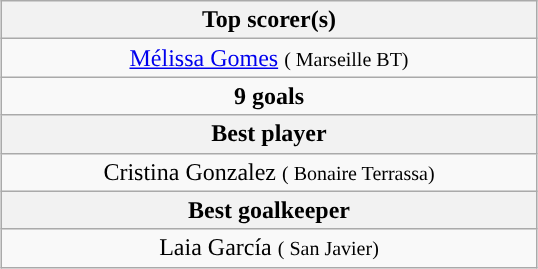<table class="wikitable" style="margin: 1em auto 1em auto;">
<tr>
<th width=350 colspan=3>Top scorer(s)</th>
</tr>
<tr align=center style="background:">
<td style="text-align:center;"> <a href='#'>Mélissa Gomes</a> <small>( Marseille BT)</small></td>
</tr>
<tr>
<td style="text-align:center;"><strong>9 goals</strong></td>
</tr>
<tr>
<th colspan=3>Best player</th>
</tr>
<tr>
<td style="text-align:center;"> Cristina Gonzalez <small>( Bonaire Terrassa)</small></td>
</tr>
<tr>
<th colspan=3>Best goalkeeper</th>
</tr>
<tr>
<td style="text-align:center;"> Laia García <small>( San Javier)</small></td>
</tr>
</table>
